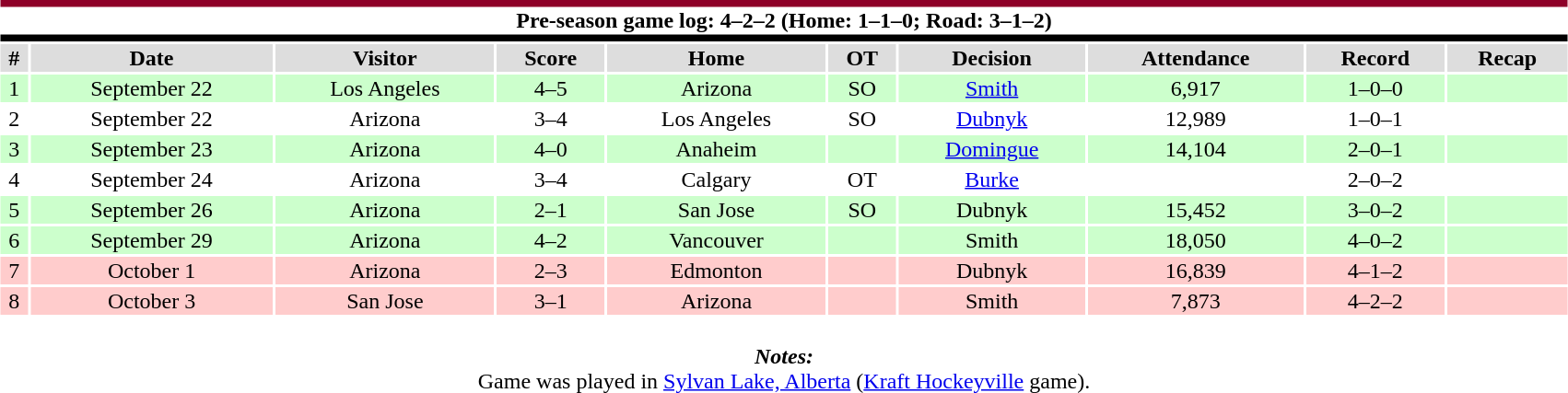<table class="toccolours collapsible collapsed" style="width:90%; clear:both; margin:1.5em auto; text-align:center;">
<tr>
<th colspan=10 style="background:#fff; border-top:#8E0028 5px solid; border-bottom:#000000 5px solid;">Pre-season game log: 4–2–2 (Home: 1–1–0; Road: 3–1–2)</th>
</tr>
<tr style="text-align:center; background:#ddd;">
<th>#</th>
<th>Date</th>
<th>Visitor</th>
<th>Score</th>
<th>Home</th>
<th>OT</th>
<th>Decision</th>
<th>Attendance</th>
<th>Record</th>
<th>Recap</th>
</tr>
<tr style="text-align:center; background:#cfc;">
<td>1</td>
<td>September 22</td>
<td>Los Angeles</td>
<td>4–5</td>
<td>Arizona</td>
<td>SO</td>
<td><a href='#'>Smith</a></td>
<td>6,917</td>
<td>1–0–0</td>
<td></td>
</tr>
<tr style="text-align:center; background:#fff;">
<td>2</td>
<td>September 22</td>
<td>Arizona</td>
<td>3–4</td>
<td>Los Angeles</td>
<td>SO</td>
<td><a href='#'>Dubnyk</a></td>
<td>12,989</td>
<td>1–0–1</td>
<td></td>
</tr>
<tr style="text-align:center; background:#cfc;">
<td>3</td>
<td>September 23</td>
<td>Arizona</td>
<td>4–0</td>
<td>Anaheim</td>
<td></td>
<td><a href='#'>Domingue</a></td>
<td>14,104</td>
<td>2–0–1</td>
<td></td>
</tr>
<tr style="text-align:center; background:#fff;">
<td>4</td>
<td>September 24</td>
<td>Arizona</td>
<td>3–4</td>
<td>Calgary</td>
<td>OT</td>
<td><a href='#'>Burke</a></td>
<td></td>
<td>2–0–2</td>
<td></td>
</tr>
<tr style="text-align:center; background:#cfc;">
<td>5</td>
<td>September 26</td>
<td>Arizona</td>
<td>2–1</td>
<td>San Jose</td>
<td>SO</td>
<td>Dubnyk</td>
<td>15,452</td>
<td>3–0–2</td>
<td></td>
</tr>
<tr style="text-align:center; background:#cfc;">
<td>6</td>
<td>September 29</td>
<td>Arizona</td>
<td>4–2</td>
<td>Vancouver</td>
<td></td>
<td>Smith</td>
<td>18,050</td>
<td>4–0–2</td>
<td></td>
</tr>
<tr style="text-align:center; background:#fcc;">
<td>7</td>
<td>October 1</td>
<td>Arizona</td>
<td>2–3</td>
<td>Edmonton</td>
<td></td>
<td>Dubnyk</td>
<td>16,839</td>
<td>4–1–2</td>
<td></td>
</tr>
<tr style="text-align:center; background:#fcc;">
<td>8</td>
<td>October 3</td>
<td>San Jose</td>
<td>3–1</td>
<td>Arizona</td>
<td></td>
<td>Smith</td>
<td>7,873</td>
<td>4–2–2</td>
<td></td>
</tr>
<tr>
<td colspan="10" style="text-align:center;"><br><strong><em>Notes:</em></strong><br>
Game was played in <a href='#'>Sylvan Lake, Alberta</a> (<a href='#'>Kraft Hockeyville</a> game).</td>
</tr>
</table>
